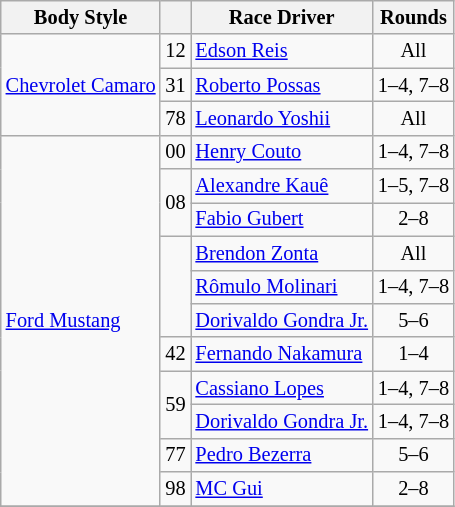<table class="wikitable" style="font-size: 85%">
<tr>
<th>Body Style</th>
<th></th>
<th>Race Driver</th>
<th>Rounds</th>
</tr>
<tr>
<td rowspan=3><a href='#'>Chevrolet Camaro</a></td>
<td>12</td>
<td> <a href='#'>Edson Reis</a></td>
<td style="text-align:center">All</td>
</tr>
<tr>
<td>31</td>
<td> <a href='#'>Roberto Possas</a></td>
<td style="text-align:center">1–4, 7–8</td>
</tr>
<tr>
<td>78</td>
<td> <a href='#'>Leonardo Yoshii</a></td>
<td style="text-align:center">All</td>
</tr>
<tr>
<td rowspan=11><a href='#'>Ford Mustang</a></td>
<td>00</td>
<td> <a href='#'>Henry Couto</a></td>
<td style="text-align:center">1–4, 7–8</td>
</tr>
<tr>
<td rowspan=2>08</td>
<td> <a href='#'>Alexandre Kauê</a></td>
<td style="text-align:center">1–5, 7–8</td>
</tr>
<tr>
<td> <a href='#'>Fabio Gubert</a></td>
<td style="text-align:center">2–8</td>
</tr>
<tr>
<td rowspan=3></td>
<td> <a href='#'>Brendon Zonta</a></td>
<td style="text-align:center">All</td>
</tr>
<tr>
<td> <a href='#'>Rômulo Molinari</a></td>
<td style="text-align:center">1–4, 7–8</td>
</tr>
<tr>
<td> <a href='#'>Dorivaldo Gondra Jr.</a></td>
<td style="text-align:center">5–6</td>
</tr>
<tr>
<td>42</td>
<td> <a href='#'>Fernando Nakamura</a></td>
<td style="text-align:center">1–4</td>
</tr>
<tr>
<td rowspan=2>59</td>
<td> <a href='#'>Cassiano Lopes</a></td>
<td style="text-align:center">1–4, 7–8</td>
</tr>
<tr>
<td> <a href='#'>Dorivaldo Gondra Jr.</a></td>
<td style="text-align:center">1–4, 7–8</td>
</tr>
<tr>
<td>77</td>
<td> <a href='#'>Pedro Bezerra</a></td>
<td style="text-align:center">5–6</td>
</tr>
<tr>
<td>98</td>
<td> <a href='#'>MC Gui</a></td>
<td style="text-align:center">2–8</td>
</tr>
<tr>
</tr>
</table>
